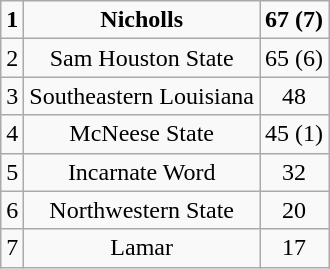<table class="wikitable">
<tr align="center">
<td><strong>1</strong></td>
<td><strong>Nicholls</strong></td>
<td><strong>67 (7)</strong></td>
</tr>
<tr align="center">
<td>2</td>
<td>Sam Houston State</td>
<td>65 (6)</td>
</tr>
<tr align="center">
<td>3</td>
<td>Southeastern Louisiana</td>
<td>48</td>
</tr>
<tr align="center">
<td>4</td>
<td>McNeese State</td>
<td>45 (1)</td>
</tr>
<tr align="center">
<td>5</td>
<td>Incarnate Word</td>
<td>32</td>
</tr>
<tr align="center">
<td>6</td>
<td>Northwestern State</td>
<td>20</td>
</tr>
<tr align="center">
<td>7</td>
<td>Lamar</td>
<td>17</td>
</tr>
</table>
